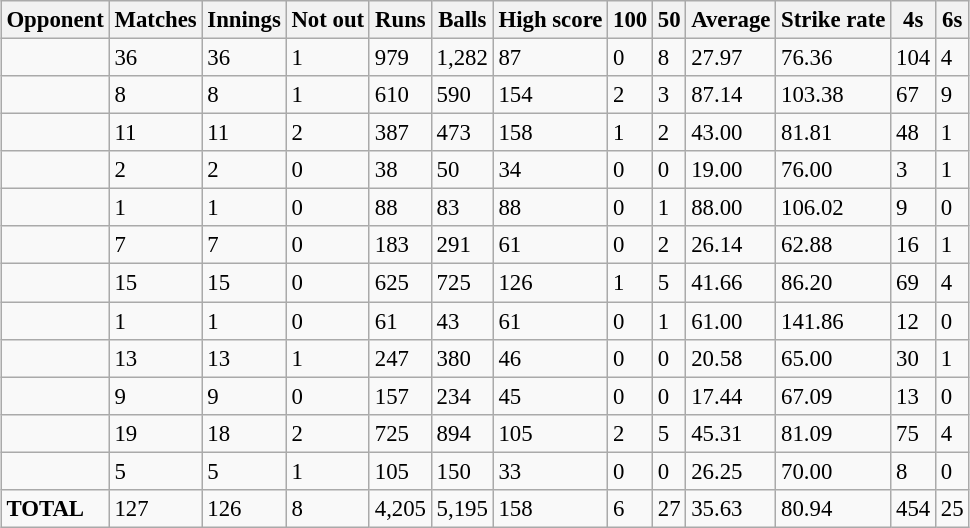<table class="wikitable sortable"  style="font-size:95%; margin:auto;">
<tr>
<th>Opponent</th>
<th>Matches</th>
<th>Innings</th>
<th>Not out</th>
<th>Runs</th>
<th>Balls</th>
<th>High score</th>
<th>100</th>
<th>50</th>
<th>Average</th>
<th>Strike rate</th>
<th>4s</th>
<th>6s</th>
</tr>
<tr>
<td></td>
<td>36</td>
<td>36</td>
<td>1</td>
<td>979</td>
<td>1,282</td>
<td>87</td>
<td>0</td>
<td>8</td>
<td>27.97</td>
<td>76.36</td>
<td>104</td>
<td>4</td>
</tr>
<tr>
<td></td>
<td>8</td>
<td>8</td>
<td>1</td>
<td>610</td>
<td>590</td>
<td>154</td>
<td>2</td>
<td>3</td>
<td>87.14</td>
<td>103.38</td>
<td>67</td>
<td>9</td>
</tr>
<tr>
<td></td>
<td>11</td>
<td>11</td>
<td>2</td>
<td>387</td>
<td>473</td>
<td>158</td>
<td>1</td>
<td>2</td>
<td>43.00</td>
<td>81.81</td>
<td>48</td>
<td>1</td>
</tr>
<tr>
<td></td>
<td>2</td>
<td>2</td>
<td>0</td>
<td>38</td>
<td>50</td>
<td>34</td>
<td>0</td>
<td>0</td>
<td>19.00</td>
<td>76.00</td>
<td>3</td>
<td>1</td>
</tr>
<tr>
<td></td>
<td>1</td>
<td>1</td>
<td>0</td>
<td>88</td>
<td>83</td>
<td>88</td>
<td>0</td>
<td>1</td>
<td>88.00</td>
<td>106.02</td>
<td>9</td>
<td>0</td>
</tr>
<tr>
<td></td>
<td>7</td>
<td>7</td>
<td>0</td>
<td>183</td>
<td>291</td>
<td>61</td>
<td>0</td>
<td>2</td>
<td>26.14</td>
<td>62.88</td>
<td>16</td>
<td>1</td>
</tr>
<tr>
<td></td>
<td>15</td>
<td>15</td>
<td>0</td>
<td>625</td>
<td>725</td>
<td>126</td>
<td>1</td>
<td>5</td>
<td>41.66</td>
<td>86.20</td>
<td>69</td>
<td>4</td>
</tr>
<tr>
<td></td>
<td>1</td>
<td>1</td>
<td>0</td>
<td>61</td>
<td>43</td>
<td>61</td>
<td>0</td>
<td>1</td>
<td>61.00</td>
<td>141.86</td>
<td>12</td>
<td>0</td>
</tr>
<tr>
<td></td>
<td>13</td>
<td>13</td>
<td>1</td>
<td>247</td>
<td>380</td>
<td>46</td>
<td>0</td>
<td>0</td>
<td>20.58</td>
<td>65.00</td>
<td>30</td>
<td>1</td>
</tr>
<tr>
<td></td>
<td>9</td>
<td>9</td>
<td>0</td>
<td>157</td>
<td>234</td>
<td>45</td>
<td>0</td>
<td>0</td>
<td>17.44</td>
<td>67.09</td>
<td>13</td>
<td>0</td>
</tr>
<tr>
<td></td>
<td>19</td>
<td>18</td>
<td>2</td>
<td>725</td>
<td>894</td>
<td>105</td>
<td>2</td>
<td>5</td>
<td>45.31</td>
<td>81.09</td>
<td>75</td>
<td>4</td>
</tr>
<tr>
<td></td>
<td>5</td>
<td>5</td>
<td>1</td>
<td>105</td>
<td>150</td>
<td>33</td>
<td>0</td>
<td>0</td>
<td>26.25</td>
<td>70.00</td>
<td>8</td>
<td>0</td>
</tr>
<tr class="sortbottom">
<td><strong>TOTAL</strong></td>
<td>127</td>
<td>126</td>
<td>8</td>
<td>4,205</td>
<td>5,195</td>
<td>158</td>
<td>6</td>
<td>27</td>
<td>35.63</td>
<td>80.94</td>
<td>454</td>
<td>25</td>
</tr>
</table>
